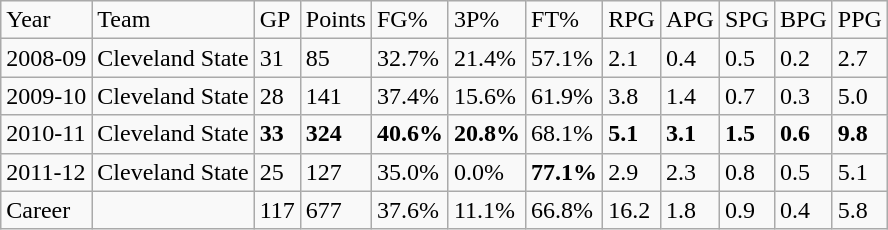<table class="wikitable">
<tr>
<td>Year</td>
<td>Team</td>
<td>GP</td>
<td>Points</td>
<td>FG%</td>
<td>3P%</td>
<td>FT%</td>
<td>RPG</td>
<td>APG</td>
<td>SPG</td>
<td>BPG</td>
<td>PPG</td>
</tr>
<tr>
<td>2008-09</td>
<td>Cleveland State</td>
<td>31</td>
<td>85</td>
<td>32.7%</td>
<td>21.4%</td>
<td>57.1%</td>
<td>2.1</td>
<td>0.4</td>
<td>0.5</td>
<td>0.2</td>
<td>2.7</td>
</tr>
<tr>
<td>2009-10</td>
<td>Cleveland State</td>
<td>28</td>
<td>141</td>
<td>37.4%</td>
<td>15.6%</td>
<td>61.9%</td>
<td>3.8</td>
<td>1.4</td>
<td>0.7</td>
<td>0.3</td>
<td>5.0</td>
</tr>
<tr>
<td>2010-11</td>
<td>Cleveland State</td>
<td><strong>33</strong></td>
<td><strong>324</strong></td>
<td><strong>40.6%</strong></td>
<td><strong>20.8%</strong></td>
<td>68.1%</td>
<td><strong>5.1</strong></td>
<td><strong>3.1</strong></td>
<td><strong>1.5</strong></td>
<td><strong>0.6</strong></td>
<td><strong>9.8</strong></td>
</tr>
<tr>
<td>2011-12</td>
<td>Cleveland State</td>
<td>25</td>
<td>127</td>
<td>35.0%</td>
<td>0.0%</td>
<td><strong>77.1%</strong></td>
<td>2.9</td>
<td>2.3</td>
<td>0.8</td>
<td>0.5</td>
<td>5.1</td>
</tr>
<tr>
<td>Career</td>
<td></td>
<td>117</td>
<td>677</td>
<td>37.6%</td>
<td>11.1%</td>
<td>66.8%</td>
<td>16.2</td>
<td>1.8</td>
<td>0.9</td>
<td>0.4</td>
<td>5.8</td>
</tr>
</table>
